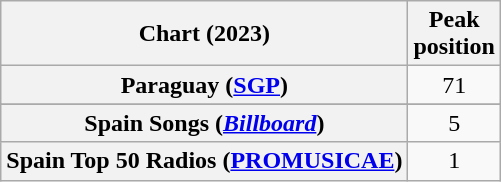<table class="wikitable sortable plainrowheaders" style="text-align:center">
<tr>
<th scope="col">Chart (2023)</th>
<th scope="col">Peak<br>position</th>
</tr>
<tr>
<th scope="row">Paraguay (<a href='#'>SGP</a>)</th>
<td>71</td>
</tr>
<tr>
</tr>
<tr>
<th scope="row">Spain Songs (<em><a href='#'>Billboard</a></em>)</th>
<td>5</td>
</tr>
<tr>
<th scope="row">Spain Top 50 Radios (<a href='#'>PROMUSICAE</a>)</th>
<td>1</td>
</tr>
</table>
